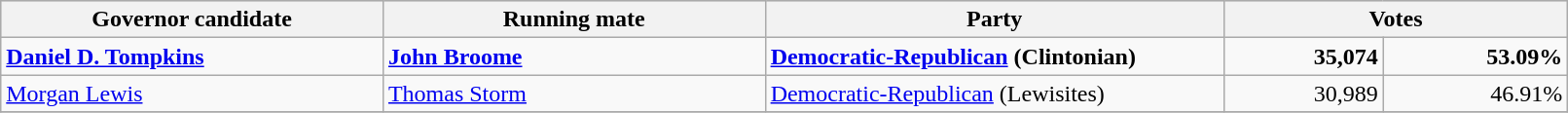<table class=wikitable>
<tr bgcolor=lightgrey>
<th width="20%">Governor candidate</th>
<th width="20%">Running mate</th>
<th width="24%">Party</th>
<th width="18%" colspan="2">Votes</th>
</tr>
<tr>
<td><strong><a href='#'>Daniel D. Tompkins</a></strong></td>
<td><strong><a href='#'>John Broome</a></strong></td>
<td><strong><a href='#'>Democratic-Republican</a> (Clintonian)</strong></td>
<td align="right"><strong>35,074</strong></td>
<td align="right"><strong>53.09%</strong></td>
</tr>
<tr>
<td><a href='#'>Morgan Lewis</a></td>
<td><a href='#'>Thomas Storm</a></td>
<td><a href='#'>Democratic-Republican</a> (Lewisites)</td>
<td align="right">30,989</td>
<td align="right">46.91%</td>
</tr>
<tr>
</tr>
</table>
